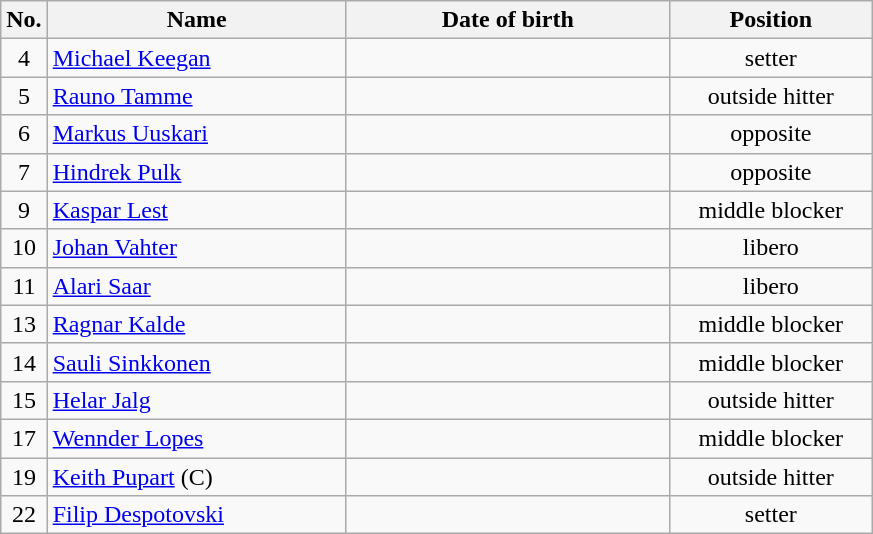<table class="wikitable sortable" style="font-size:100%; text-align:center;">
<tr>
<th>No.</th>
<th style="width:12em">Name</th>
<th style="width:13em">Date of birth</th>
<th style="width:8em">Position</th>
</tr>
<tr>
<td>4</td>
<td align=left> <a href='#'>Michael Keegan</a></td>
<td align=right></td>
<td>setter</td>
</tr>
<tr>
<td>5</td>
<td align=left> <a href='#'>Rauno Tamme</a></td>
<td align=right></td>
<td>outside hitter</td>
</tr>
<tr>
<td>6</td>
<td align=left> <a href='#'>Markus Uuskari</a></td>
<td align=right></td>
<td>opposite</td>
</tr>
<tr>
<td>7</td>
<td align=left> <a href='#'>Hindrek Pulk</a></td>
<td align=right></td>
<td>opposite</td>
</tr>
<tr>
<td>9</td>
<td align=left> <a href='#'>Kaspar Lest</a></td>
<td align=right></td>
<td>middle blocker</td>
</tr>
<tr>
<td>10</td>
<td align=left> <a href='#'>Johan Vahter</a></td>
<td align=right></td>
<td>libero</td>
</tr>
<tr>
<td>11</td>
<td align=left> <a href='#'>Alari Saar</a></td>
<td align=right></td>
<td>libero</td>
</tr>
<tr>
<td>13</td>
<td align=left> <a href='#'>Ragnar Kalde</a></td>
<td align=right></td>
<td>middle blocker</td>
</tr>
<tr>
<td>14</td>
<td align=left> <a href='#'>Sauli Sinkkonen</a></td>
<td align=right></td>
<td>middle blocker</td>
</tr>
<tr>
<td>15</td>
<td align=left> <a href='#'>Helar Jalg</a></td>
<td align=right></td>
<td>outside hitter</td>
</tr>
<tr>
<td>17</td>
<td align=left> <a href='#'>Wennder Lopes</a></td>
<td align=right></td>
<td>middle blocker</td>
</tr>
<tr>
<td>19</td>
<td align=left> <a href='#'>Keith Pupart</a> (C)</td>
<td align=right></td>
<td>outside hitter</td>
</tr>
<tr>
<td>22</td>
<td align=left> <a href='#'>Filip Despotovski</a></td>
<td align=right></td>
<td>setter</td>
</tr>
</table>
